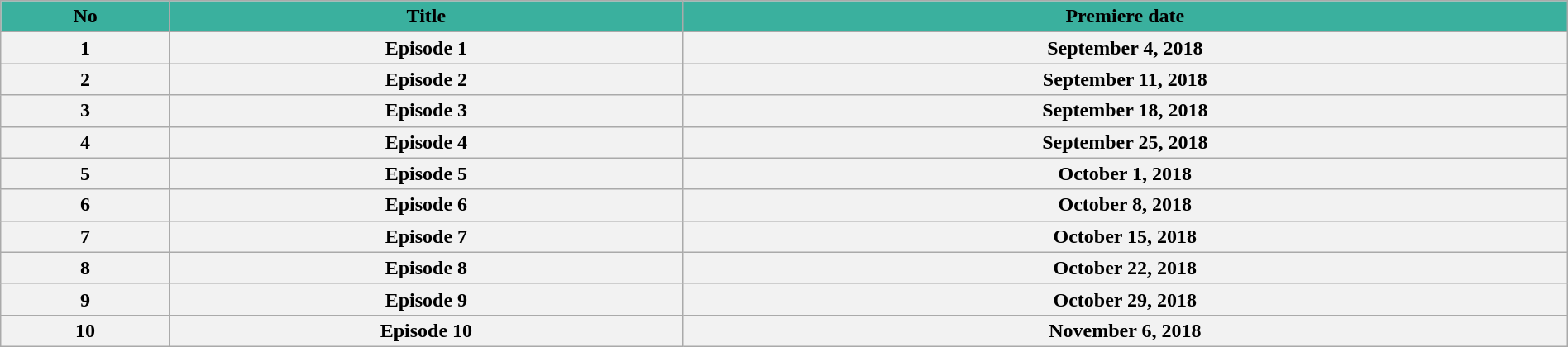<table class="wikitable" style="width:100%; margin:auto">
<tr>
<th style="background: #3AB09E; color: #000;">No</th>
<th style="background: #3AB09E; color: #000;">Title</th>
<th style="background: #3AB09E; color: #000;">Premiere date</th>
</tr>
<tr>
<th>1</th>
<th>Episode 1</th>
<th>September 4, 2018</th>
</tr>
<tr>
<th>2</th>
<th>Episode 2</th>
<th>September 11, 2018</th>
</tr>
<tr>
<th>3</th>
<th>Episode 3</th>
<th>September 18, 2018</th>
</tr>
<tr>
<th>4</th>
<th>Episode 4</th>
<th>September 25, 2018</th>
</tr>
<tr>
<th>5</th>
<th>Episode 5</th>
<th>October 1, 2018</th>
</tr>
<tr>
<th>6</th>
<th>Episode 6</th>
<th>October 8, 2018</th>
</tr>
<tr>
<th>7</th>
<th>Episode 7</th>
<th>October 15, 2018</th>
</tr>
<tr>
<th>8</th>
<th>Episode 8</th>
<th>October 22, 2018</th>
</tr>
<tr>
<th>9</th>
<th>Episode 9</th>
<th>October 29, 2018</th>
</tr>
<tr>
<th>10</th>
<th>Episode 10</th>
<th>November 6, 2018</th>
</tr>
</table>
